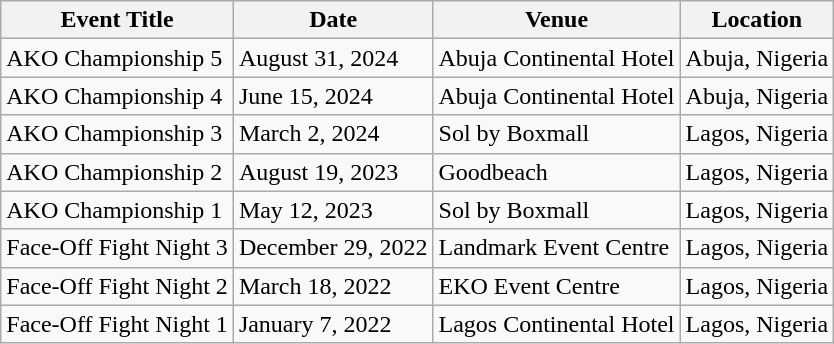<table class="wikitable">
<tr>
<th>Event Title</th>
<th>Date</th>
<th>Venue</th>
<th>Location</th>
</tr>
<tr>
<td>AKO Championship 5</td>
<td>August 31, 2024</td>
<td>Abuja Continental Hotel</td>
<td>Abuja, Nigeria</td>
</tr>
<tr>
<td>AKO Championship 4</td>
<td>June 15, 2024</td>
<td>Abuja Continental Hotel</td>
<td>Abuja, Nigeria</td>
</tr>
<tr>
<td>AKO Championship 3</td>
<td>March 2, 2024</td>
<td>Sol by Boxmall</td>
<td>Lagos, Nigeria</td>
</tr>
<tr>
<td>AKO Championship 2</td>
<td>August 19, 2023</td>
<td>Goodbeach</td>
<td>Lagos, Nigeria</td>
</tr>
<tr>
<td>AKO Championship 1</td>
<td>May 12, 2023</td>
<td>Sol by Boxmall</td>
<td>Lagos, Nigeria</td>
</tr>
<tr>
<td>Face-Off Fight Night 3</td>
<td>December 29, 2022</td>
<td>Landmark Event Centre</td>
<td>Lagos, Nigeria</td>
</tr>
<tr>
<td>Face-Off Fight Night 2</td>
<td>March 18, 2022</td>
<td>EKO Event Centre</td>
<td>Lagos, Nigeria</td>
</tr>
<tr>
<td>Face-Off Fight Night 1</td>
<td>January 7, 2022</td>
<td>Lagos Continental Hotel</td>
<td>Lagos, Nigeria</td>
</tr>
</table>
